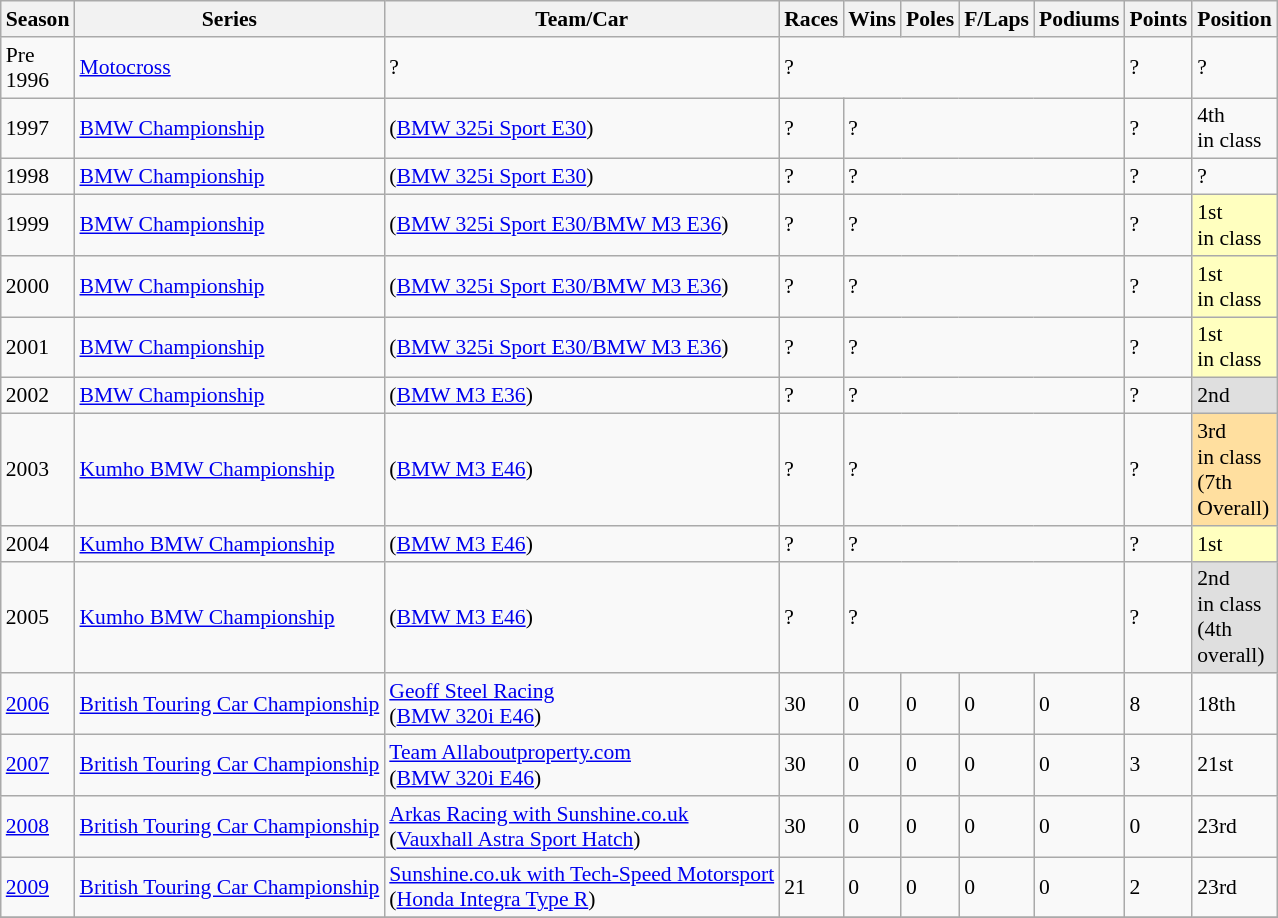<table class="wikitable" style="font-size: 90%; text-align:left">
<tr>
<th>Season</th>
<th>Series</th>
<th>Team/Car</th>
<th>Races</th>
<th>Wins</th>
<th>Poles</th>
<th>F/Laps</th>
<th>Podiums</th>
<th>Points</th>
<th>Position</th>
</tr>
<tr>
<td>Pre<br>1996</td>
<td><a href='#'>Motocross</a></td>
<td>?</td>
<td colspan=5>?</td>
<td>?</td>
<td>?</td>
</tr>
<tr>
<td>1997</td>
<td><a href='#'>BMW Championship</a></td>
<td>(<a href='#'>BMW 325i Sport E30</a>)</td>
<td>?</td>
<td colspan=4>?</td>
<td>?</td>
<td>4th<br>in class</td>
</tr>
<tr>
<td>1998</td>
<td><a href='#'>BMW Championship</a></td>
<td>(<a href='#'>BMW 325i Sport E30</a>)</td>
<td>?</td>
<td colspan=4>?</td>
<td>?</td>
<td>?</td>
</tr>
<tr>
<td>1999</td>
<td><a href='#'>BMW Championship</a></td>
<td>(<a href='#'>BMW 325i Sport E30/BMW M3 E36</a>)</td>
<td>?</td>
<td colspan=4>?</td>
<td>?</td>
<td style="background:#FFFFBF;">1st<br>in class</td>
</tr>
<tr>
<td>2000</td>
<td><a href='#'>BMW Championship</a></td>
<td>(<a href='#'>BMW 325i Sport E30/BMW M3 E36</a>)</td>
<td>?</td>
<td colspan=4>?</td>
<td>?</td>
<td style="background:#FFFFBF;">1st<br>in class</td>
</tr>
<tr>
<td>2001</td>
<td><a href='#'>BMW Championship</a></td>
<td>(<a href='#'>BMW 325i Sport E30/BMW M3 E36</a>)</td>
<td>?</td>
<td colspan=4>?</td>
<td>?</td>
<td style="background:#FFFFBF;">1st<br>in class</td>
</tr>
<tr>
<td>2002</td>
<td><a href='#'>BMW Championship</a></td>
<td>(<a href='#'>BMW M3 E36</a>)</td>
<td>?</td>
<td colspan=4>?</td>
<td>?</td>
<td style="background:#DFDFDF;">2nd</td>
</tr>
<tr>
<td>2003</td>
<td><a href='#'>Kumho BMW Championship</a></td>
<td>(<a href='#'>BMW M3 E46</a>)</td>
<td>?</td>
<td colspan=4>?</td>
<td>?</td>
<td style="background:#FFDF9F;">3rd<br>in class<br>(7th<br>Overall)</td>
</tr>
<tr>
<td>2004</td>
<td><a href='#'>Kumho BMW Championship</a></td>
<td>(<a href='#'>BMW M3 E46</a>)</td>
<td>?</td>
<td colspan=4>?</td>
<td>?</td>
<td style="background:#FFFFBF;">1st</td>
</tr>
<tr>
<td>2005</td>
<td><a href='#'>Kumho BMW Championship</a></td>
<td>(<a href='#'>BMW M3 E46</a>)</td>
<td>?</td>
<td colspan=4>?</td>
<td>?</td>
<td style="background:#DFDFDF;">2nd<br>in class<br>(4th<br>overall)</td>
</tr>
<tr>
<td><a href='#'>2006</a></td>
<td><a href='#'>British Touring Car Championship</a></td>
<td><a href='#'>Geoff Steel Racing</a><br>(<a href='#'>BMW 320i E46</a>)</td>
<td>30</td>
<td>0</td>
<td>0</td>
<td>0</td>
<td>0</td>
<td>8</td>
<td>18th</td>
</tr>
<tr>
<td><a href='#'>2007</a></td>
<td><a href='#'>British Touring Car Championship</a></td>
<td><a href='#'>Team Allaboutproperty.com</a><br>(<a href='#'>BMW 320i E46</a>)</td>
<td>30</td>
<td>0</td>
<td>0</td>
<td>0</td>
<td>0</td>
<td>3</td>
<td>21st</td>
</tr>
<tr>
<td><a href='#'>2008</a></td>
<td><a href='#'>British Touring Car Championship</a></td>
<td><a href='#'>Arkas Racing with Sunshine.co.uk</a><br>(<a href='#'>Vauxhall Astra Sport Hatch</a>)</td>
<td>30</td>
<td>0</td>
<td>0</td>
<td>0</td>
<td>0</td>
<td>0</td>
<td>23rd</td>
</tr>
<tr>
<td><a href='#'>2009</a></td>
<td nowrap><a href='#'>British Touring Car Championship</a></td>
<td nowrap><a href='#'>Sunshine.co.uk with Tech-Speed Motorsport</a><br>(<a href='#'>Honda Integra Type R</a>)</td>
<td>21</td>
<td>0</td>
<td>0</td>
<td>0</td>
<td>0</td>
<td>2</td>
<td>23rd</td>
</tr>
<tr>
</tr>
</table>
